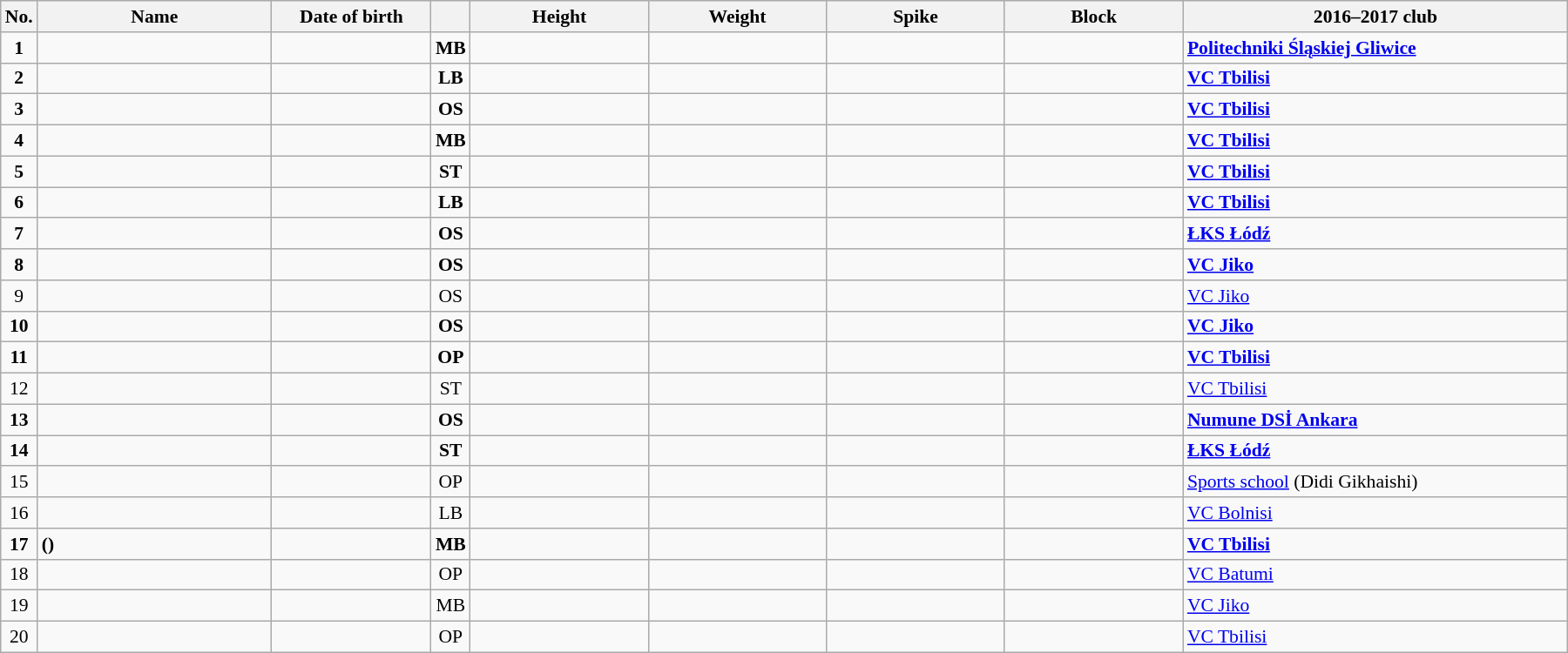<table class="wikitable sortable" style="font-size:90%; text-align:center;">
<tr>
<th>No.</th>
<th style="width:12em">Name</th>
<th style="width:8em">Date of birth</th>
<th></th>
<th style="width:9em">Height</th>
<th style="width:9em">Weight</th>
<th style="width:9em">Spike</th>
<th style="width:9em">Block</th>
<th style="width:20em">2016–2017 club</th>
</tr>
<tr style="font-weight:bold;">
<td>1</td>
<td align=left></td>
<td align=right></td>
<td>MB</td>
<td></td>
<td></td>
<td></td>
<td></td>
<td align=left> <a href='#'>Politechniki Śląskiej Gliwice</a></td>
</tr>
<tr style="font-weight:bold;">
<td>2</td>
<td align=left></td>
<td align=right></td>
<td>LB</td>
<td></td>
<td></td>
<td></td>
<td></td>
<td align=left> <a href='#'>VC Tbilisi</a></td>
</tr>
<tr style="font-weight:bold;">
<td>3</td>
<td align=left></td>
<td align=right></td>
<td>OS</td>
<td></td>
<td></td>
<td></td>
<td></td>
<td align=left> <a href='#'>VC Tbilisi</a></td>
</tr>
<tr style="font-weight:bold;">
<td>4</td>
<td align=left></td>
<td align=right></td>
<td>MB</td>
<td></td>
<td></td>
<td></td>
<td></td>
<td align=left> <a href='#'>VC Tbilisi</a></td>
</tr>
<tr style="font-weight:bold;">
<td>5</td>
<td align=left></td>
<td align=right></td>
<td>ST</td>
<td></td>
<td></td>
<td></td>
<td></td>
<td align=left> <a href='#'>VC Tbilisi</a></td>
</tr>
<tr style="font-weight:bold;">
<td>6</td>
<td align=left></td>
<td align=right></td>
<td>LB</td>
<td></td>
<td></td>
<td></td>
<td></td>
<td align=left> <a href='#'>VC Tbilisi</a></td>
</tr>
<tr style="font-weight:bold;">
<td>7</td>
<td align=left></td>
<td align=right></td>
<td>OS</td>
<td></td>
<td></td>
<td></td>
<td></td>
<td align=left> <a href='#'>ŁKS Łódź</a></td>
</tr>
<tr style="font-weight:bold;">
<td>8</td>
<td align=left></td>
<td align=right></td>
<td>OS</td>
<td></td>
<td></td>
<td></td>
<td></td>
<td align=left> <a href='#'>VC Jiko</a></td>
</tr>
<tr>
<td>9</td>
<td align=left></td>
<td align=right></td>
<td>OS</td>
<td></td>
<td></td>
<td></td>
<td></td>
<td align=left> <a href='#'>VC Jiko</a></td>
</tr>
<tr style="font-weight:bold;">
<td>10</td>
<td align=left></td>
<td align=right></td>
<td>OS</td>
<td></td>
<td></td>
<td></td>
<td></td>
<td align=left> <a href='#'>VC Jiko</a></td>
</tr>
<tr style="font-weight:bold;">
<td>11</td>
<td align=left></td>
<td align=right></td>
<td>OP</td>
<td></td>
<td></td>
<td></td>
<td></td>
<td align=left> <a href='#'>VC Tbilisi</a></td>
</tr>
<tr>
<td>12</td>
<td align=left></td>
<td align=right></td>
<td>ST</td>
<td></td>
<td></td>
<td></td>
<td></td>
<td align=left> <a href='#'>VC Tbilisi</a></td>
</tr>
<tr style="font-weight:bold;">
<td>13</td>
<td align=left></td>
<td align=right></td>
<td>OS</td>
<td></td>
<td></td>
<td></td>
<td></td>
<td align=left> <a href='#'>Numune DSİ Ankara</a></td>
</tr>
<tr style="font-weight:bold;">
<td>14</td>
<td align=left></td>
<td align=right></td>
<td>ST</td>
<td></td>
<td></td>
<td></td>
<td></td>
<td align=left> <a href='#'>ŁKS Łódź</a></td>
</tr>
<tr>
<td>15</td>
<td align=left></td>
<td align=right></td>
<td>OP</td>
<td></td>
<td></td>
<td></td>
<td></td>
<td align=left> <a href='#'>Sports school</a> (Didi Gikhaishi)</td>
</tr>
<tr>
<td>16</td>
<td align=left></td>
<td align=right></td>
<td>LB</td>
<td></td>
<td></td>
<td></td>
<td></td>
<td align=left> <a href='#'>VC Bolnisi</a></td>
</tr>
<tr style="font-weight:bold;">
<td>17</td>
<td align=left> ()</td>
<td align=right></td>
<td>MB</td>
<td></td>
<td></td>
<td></td>
<td></td>
<td align=left> <a href='#'>VC Tbilisi</a></td>
</tr>
<tr>
<td>18</td>
<td align=left></td>
<td align=right></td>
<td>OP</td>
<td></td>
<td></td>
<td></td>
<td></td>
<td align=left> <a href='#'>VC Batumi</a></td>
</tr>
<tr>
<td>19</td>
<td align=left></td>
<td align=right></td>
<td>MB</td>
<td></td>
<td></td>
<td></td>
<td></td>
<td align=left> <a href='#'>VC Jiko</a></td>
</tr>
<tr>
<td>20</td>
<td align=left></td>
<td align=right></td>
<td>OP</td>
<td></td>
<td></td>
<td></td>
<td></td>
<td align=left> <a href='#'>VC Tbilisi</a></td>
</tr>
</table>
